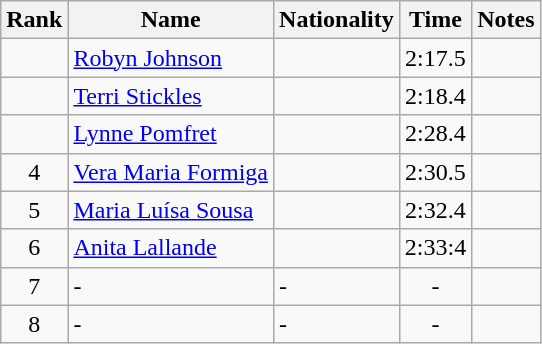<table class="wikitable sortable" style="text-align:center">
<tr>
<th>Rank</th>
<th>Name</th>
<th>Nationality</th>
<th>Time</th>
<th>Notes</th>
</tr>
<tr>
<td></td>
<td align=left><a href='#'>Robyn Johnson</a></td>
<td align=left></td>
<td>2:17.5</td>
<td></td>
</tr>
<tr>
<td></td>
<td align=left><a href='#'>Terri Stickles</a></td>
<td align=left></td>
<td>2:18.4</td>
<td></td>
</tr>
<tr>
<td></td>
<td align=left><a href='#'>Lynne Pomfret</a></td>
<td align=left></td>
<td>2:28.4</td>
<td></td>
</tr>
<tr>
<td>4</td>
<td align=left><a href='#'>Vera Maria Formiga</a></td>
<td align=left></td>
<td>2:30.5</td>
<td></td>
</tr>
<tr>
<td>5</td>
<td align=left><a href='#'>Maria Luísa Sousa</a></td>
<td align=left></td>
<td>2:32.4</td>
<td></td>
</tr>
<tr>
<td>6</td>
<td align=left><a href='#'>Anita Lallande</a></td>
<td align=left></td>
<td>2:33:4</td>
<td></td>
</tr>
<tr>
<td>7</td>
<td align=left>-</td>
<td align=left>-</td>
<td>-</td>
<td></td>
</tr>
<tr>
<td>8</td>
<td align=left>-</td>
<td align=left>-</td>
<td>-</td>
<td></td>
</tr>
</table>
